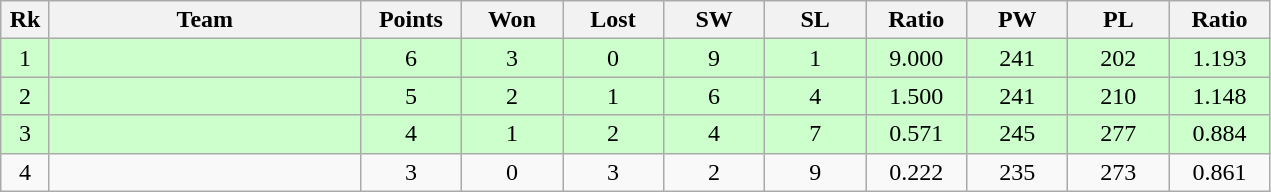<table class=wikitable style=text-align:center>
<tr>
<th width=25>Rk</th>
<th width=200>Team</th>
<th width=60>Points</th>
<th width=60>Won</th>
<th width=60>Lost</th>
<th width=60>SW</th>
<th width=60>SL</th>
<th width=60>Ratio</th>
<th width=60>PW</th>
<th width=60>PL</th>
<th width=60>Ratio</th>
</tr>
<tr style="background: #CCFFCC">
<td>1</td>
<td align=left></td>
<td>6</td>
<td>3</td>
<td>0</td>
<td>9</td>
<td>1</td>
<td>9.000</td>
<td>241</td>
<td>202</td>
<td>1.193</td>
</tr>
<tr style="background: #CCFFCC">
<td>2</td>
<td align=left></td>
<td>5</td>
<td>2</td>
<td>1</td>
<td>6</td>
<td>4</td>
<td>1.500</td>
<td>241</td>
<td>210</td>
<td>1.148</td>
</tr>
<tr style="background: #CCFFCC">
<td>3</td>
<td align=left></td>
<td>4</td>
<td>1</td>
<td>2</td>
<td>4</td>
<td>7</td>
<td>0.571</td>
<td>245</td>
<td>277</td>
<td>0.884</td>
</tr>
<tr>
<td>4</td>
<td align=left></td>
<td>3</td>
<td>0</td>
<td>3</td>
<td>2</td>
<td>9</td>
<td>0.222</td>
<td>235</td>
<td>273</td>
<td>0.861</td>
</tr>
</table>
